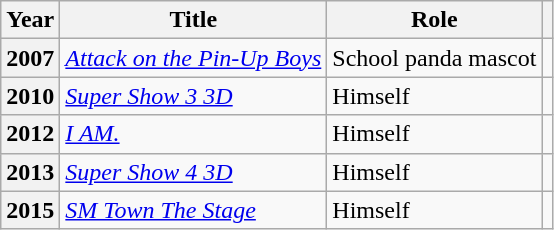<table class="wikitable sortable">
<tr>
<th>Year</th>
<th>Title</th>
<th>Role</th>
<th class="unsortable"></th>
</tr>
<tr>
<th>2007</th>
<td><em><a href='#'>Attack on the Pin-Up Boys</a></em></td>
<td>School panda mascot</td>
<td style="text-align:center;"></td>
</tr>
<tr>
<th>2010</th>
<td><em><a href='#'>Super Show 3 3D</a></em></td>
<td>Himself</td>
<td style="text-align:center;"></td>
</tr>
<tr>
<th>2012</th>
<td><em><a href='#'>I AM.</a></em></td>
<td>Himself</td>
<td style="text-align:center;"></td>
</tr>
<tr>
<th>2013</th>
<td><em><a href='#'>Super Show 4 3D</a></em></td>
<td>Himself</td>
<td style="text-align:center;"></td>
</tr>
<tr>
<th>2015</th>
<td><em><a href='#'>SM Town The Stage</a></em></td>
<td>Himself</td>
<td style="text-align:center;"></td>
</tr>
</table>
